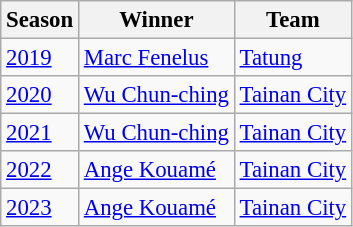<table class="wikitable" style="font-size:95%;">
<tr>
<th>Season</th>
<th>Winner</th>
<th>Team</th>
</tr>
<tr>
<td><a href='#'>2019</a></td>
<td> <a href='#'>Marc Fenelus</a></td>
<td><a href='#'>Tatung</a></td>
</tr>
<tr>
<td><a href='#'>2020</a></td>
<td> <a href='#'>Wu Chun-ching</a></td>
<td><a href='#'>Tainan City</a></td>
</tr>
<tr>
<td><a href='#'>2021</a></td>
<td> <a href='#'>Wu Chun-ching</a></td>
<td><a href='#'>Tainan City</a></td>
</tr>
<tr>
<td><a href='#'>2022</a></td>
<td> <a href='#'>Ange Kouamé</a></td>
<td><a href='#'>Tainan City</a></td>
</tr>
<tr>
<td><a href='#'>2023</a></td>
<td> <a href='#'>Ange Kouamé</a></td>
<td><a href='#'>Tainan City</a></td>
</tr>
</table>
